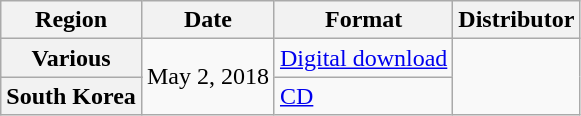<table class="wikitable plainrowheaders">
<tr>
<th>Region</th>
<th>Date</th>
<th>Format</th>
<th>Distributor</th>
</tr>
<tr>
<th scope="row">Various</th>
<td rowspan="3">May 2, 2018</td>
<td rowspan="2"><a href='#'>Digital download</a></td>
<td rowspan="3"></td>
</tr>
<tr>
<th scope="row" rowspan="2">South Korea</th>
</tr>
<tr>
<td><a href='#'>CD</a></td>
</tr>
</table>
